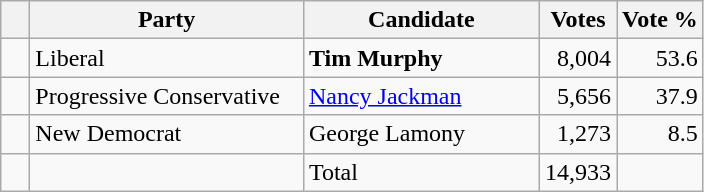<table class="wikitable">
<tr>
<th></th>
<th scope="col" width="175">Party</th>
<th scope="col" width="150">Candidate</th>
<th>Votes</th>
<th>Vote %</th>
</tr>
<tr>
<td>   </td>
<td>Liberal</td>
<td><strong>Tim Murphy</strong></td>
<td align=right>8,004</td>
<td align=right>53.6</td>
</tr>
<tr |>
<td>   </td>
<td>Progressive Conservative</td>
<td><a href='#'>Nancy Jackman</a></td>
<td align=right>5,656</td>
<td align=right>37.9</td>
</tr>
<tr |>
<td>   </td>
<td>New Democrat</td>
<td>George Lamony</td>
<td align=right>1,273</td>
<td align=right>8.5</td>
</tr>
<tr |>
<td></td>
<td></td>
<td>Total</td>
<td align=right>14,933</td>
<td></td>
</tr>
</table>
